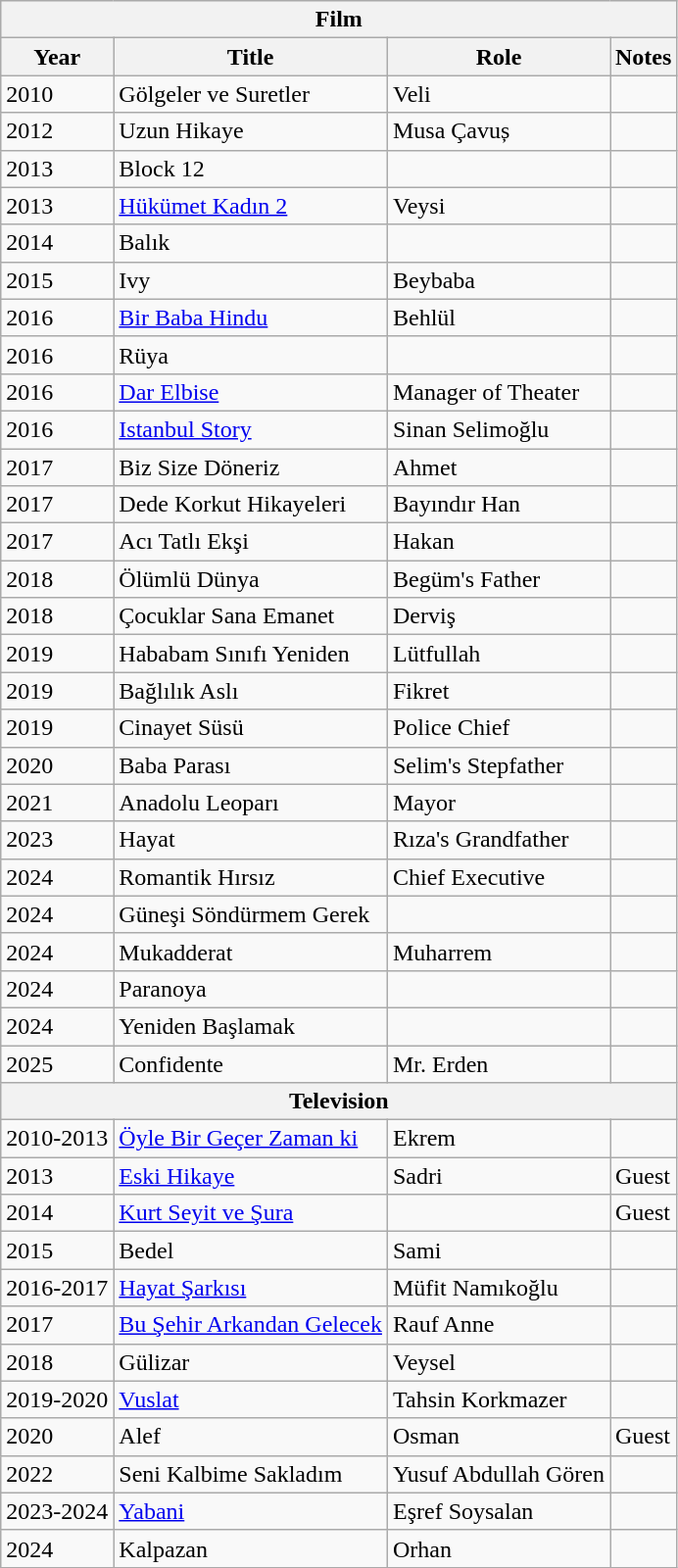<table class="wikitable">
<tr>
<th colspan="4">Film</th>
</tr>
<tr>
<th>Year</th>
<th>Title</th>
<th>Role</th>
<th>Notes</th>
</tr>
<tr>
<td>2010</td>
<td>Gölgeler ve Suretler</td>
<td>Veli</td>
<td></td>
</tr>
<tr>
<td>2012</td>
<td>Uzun Hikaye</td>
<td>Musa Çavuș</td>
<td></td>
</tr>
<tr>
<td>2013</td>
<td>Block 12</td>
<td></td>
<td></td>
</tr>
<tr>
<td>2013</td>
<td><a href='#'>Hükümet Kadın 2</a></td>
<td>Veysi</td>
<td></td>
</tr>
<tr>
<td>2014</td>
<td>Balık</td>
<td></td>
<td></td>
</tr>
<tr>
<td>2015</td>
<td>Ivy</td>
<td>Beybaba</td>
<td></td>
</tr>
<tr>
<td>2016</td>
<td><a href='#'>Bir Baba Hindu</a></td>
<td>Behlül</td>
<td></td>
</tr>
<tr>
<td>2016</td>
<td>Rüya</td>
<td></td>
<td></td>
</tr>
<tr>
<td>2016</td>
<td><a href='#'>Dar Elbise</a></td>
<td>Manager of Theater</td>
<td></td>
</tr>
<tr>
<td>2016</td>
<td><a href='#'>Istanbul Story</a></td>
<td>Sinan Selimoğlu</td>
<td></td>
</tr>
<tr>
<td>2017</td>
<td>Biz Size Döneriz</td>
<td>Ahmet</td>
<td></td>
</tr>
<tr>
<td>2017</td>
<td>Dede Korkut Hikayeleri</td>
<td>Bayındır Han</td>
<td></td>
</tr>
<tr>
<td>2017</td>
<td>Acı Tatlı Ekşi</td>
<td>Hakan</td>
<td></td>
</tr>
<tr>
<td>2018</td>
<td>Ölümlü Dünya</td>
<td>Begüm's Father</td>
<td></td>
</tr>
<tr>
<td>2018</td>
<td>Çocuklar Sana Emanet</td>
<td>Derviş</td>
<td></td>
</tr>
<tr>
<td>2019</td>
<td>Hababam Sınıfı Yeniden</td>
<td>Lütfullah</td>
<td></td>
</tr>
<tr>
<td>2019</td>
<td>Bağlılık Aslı</td>
<td>Fikret</td>
<td></td>
</tr>
<tr>
<td>2019</td>
<td>Cinayet Süsü</td>
<td>Police Chief</td>
<td></td>
</tr>
<tr>
<td>2020</td>
<td>Baba Parası</td>
<td>Selim's Stepfather</td>
<td></td>
</tr>
<tr>
<td>2021</td>
<td>Anadolu Leoparı</td>
<td>Mayor</td>
<td></td>
</tr>
<tr>
<td>2023</td>
<td>Hayat</td>
<td>Rıza's Grandfather</td>
<td></td>
</tr>
<tr>
<td>2024</td>
<td>Romantik Hırsız</td>
<td>Chief Executive</td>
<td></td>
</tr>
<tr>
<td>2024</td>
<td>Güneşi Söndürmem Gerek</td>
<td></td>
<td></td>
</tr>
<tr>
<td>2024</td>
<td>Mukadderat</td>
<td>Muharrem</td>
<td></td>
</tr>
<tr>
<td>2024</td>
<td>Paranoya</td>
<td></td>
<td></td>
</tr>
<tr>
<td>2024</td>
<td>Yeniden Başlamak</td>
<td></td>
<td></td>
</tr>
<tr>
<td>2025</td>
<td>Confidente</td>
<td>Mr. Erden</td>
<td></td>
</tr>
<tr>
<th colspan="4">Television</th>
</tr>
<tr>
<td>2010-2013</td>
<td><a href='#'>Öyle Bir Geçer Zaman ki</a></td>
<td>Ekrem</td>
<td></td>
</tr>
<tr>
<td>2013</td>
<td><a href='#'>Eski Hikaye</a></td>
<td>Sadri</td>
<td>Guest</td>
</tr>
<tr>
<td>2014</td>
<td><a href='#'>Kurt Seyit ve Şura</a></td>
<td></td>
<td>Guest</td>
</tr>
<tr>
<td>2015</td>
<td>Bedel</td>
<td>Sami</td>
<td></td>
</tr>
<tr>
<td>2016-2017</td>
<td><a href='#'>Hayat Şarkısı</a></td>
<td>Müfit Namıkoğlu</td>
<td></td>
</tr>
<tr>
<td>2017</td>
<td><a href='#'>Bu Şehir Arkandan Gelecek</a></td>
<td>Rauf Anne</td>
<td></td>
</tr>
<tr>
<td>2018</td>
<td>Gülizar</td>
<td>Veysel</td>
<td></td>
</tr>
<tr>
<td>2019-2020</td>
<td><a href='#'>Vuslat</a></td>
<td>Tahsin Korkmazer</td>
<td></td>
</tr>
<tr>
<td>2020</td>
<td>Alef</td>
<td>Osman</td>
<td>Guest</td>
</tr>
<tr>
<td>2022</td>
<td>Seni Kalbime Sakladım</td>
<td>Yusuf Abdullah Gören</td>
<td></td>
</tr>
<tr>
<td>2023-2024</td>
<td><a href='#'>Yabani</a></td>
<td>Eşref Soysalan</td>
<td></td>
</tr>
<tr>
<td>2024</td>
<td>Kalpazan</td>
<td>Orhan</td>
<td></td>
</tr>
</table>
